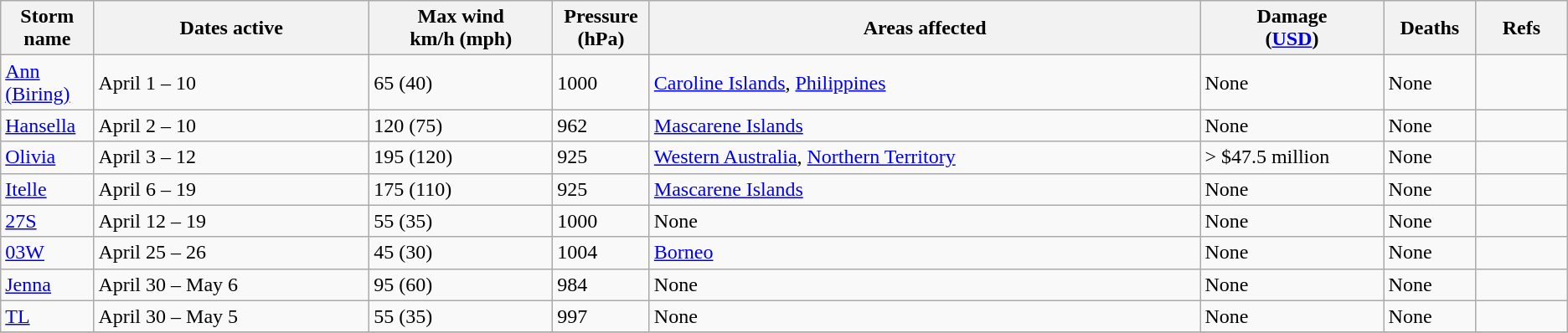<table class="wikitable sortable">
<tr>
<th width="5%">Storm name</th>
<th width="15%">Dates active</th>
<th width="10%">Max wind<br>km/h (mph)</th>
<th width="5%">Pressure<br>(hPa)</th>
<th width="30%">Areas affected</th>
<th width="10%">Damage<br>(<a href='#'>USD</a>)</th>
<th width="5%">Deaths</th>
<th width="5%">Refs</th>
</tr>
<tr>
<td><a href='#'>Ann (Biring)</a></td>
<td>April 1 – 10</td>
<td>65 (40)</td>
<td>1000</td>
<td><a href='#'>Caroline Islands</a>, <a href='#'>Philippines</a></td>
<td>None</td>
<td>None</td>
<td></td>
</tr>
<tr>
<td><a href='#'>Hansella</a></td>
<td>April 2 – 10</td>
<td>120 (75)</td>
<td>962</td>
<td><a href='#'>Mascarene Islands</a></td>
<td>None</td>
<td>None</td>
<td></td>
</tr>
<tr>
<td><a href='#'>Olivia</a></td>
<td>April 3 – 12</td>
<td>195 (120)</td>
<td>925</td>
<td><a href='#'>Western Australia</a>, <a href='#'>Northern Territory</a></td>
<td>> $47.5 million</td>
<td>None</td>
<td></td>
</tr>
<tr>
<td><a href='#'>Itelle</a></td>
<td>April 6 – 19</td>
<td>175 (110)</td>
<td>925</td>
<td><a href='#'>Mascarene Islands</a></td>
<td>None</td>
<td>None</td>
<td></td>
</tr>
<tr>
<td><a href='#'>27S</a></td>
<td>April 12 – 19</td>
<td>55 (35)</td>
<td>1000</td>
<td>None</td>
<td>None</td>
<td>None</td>
<td></td>
</tr>
<tr>
<td><a href='#'>03W</a></td>
<td>April 25 – 26</td>
<td>45 (30)</td>
<td>1004</td>
<td><a href='#'>Borneo</a></td>
<td>None</td>
<td>None</td>
<td></td>
</tr>
<tr>
<td><a href='#'>Jenna</a></td>
<td>April 30 – May 6</td>
<td>95 (60)</td>
<td>984</td>
<td>None</td>
<td>None</td>
<td>None</td>
<td></td>
</tr>
<tr>
<td><a href='#'>TL</a></td>
<td>April 30 – May 5</td>
<td>55 (35)</td>
<td>997</td>
<td>None</td>
<td>None</td>
<td>None</td>
<td></td>
</tr>
<tr>
</tr>
</table>
